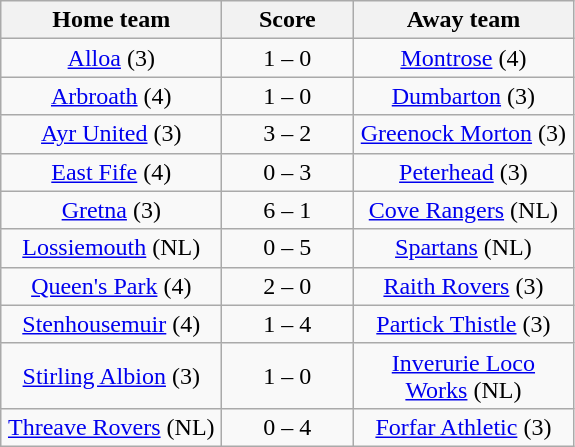<table class="wikitable" style="text-align: center">
<tr>
<th width=140>Home team</th>
<th width=80>Score</th>
<th width=140>Away team</th>
</tr>
<tr>
<td><a href='#'>Alloa</a> (3)</td>
<td>1 – 0</td>
<td><a href='#'>Montrose</a> (4)</td>
</tr>
<tr>
<td><a href='#'>Arbroath</a> (4)</td>
<td>1 – 0</td>
<td><a href='#'>Dumbarton</a> (3)</td>
</tr>
<tr>
<td><a href='#'>Ayr United</a> (3)</td>
<td>3 – 2</td>
<td><a href='#'>Greenock Morton</a> (3)</td>
</tr>
<tr>
<td><a href='#'>East Fife</a> (4)</td>
<td>0 – 3</td>
<td><a href='#'>Peterhead</a> (3)</td>
</tr>
<tr>
<td><a href='#'>Gretna</a> (3)</td>
<td>6 – 1</td>
<td><a href='#'>Cove Rangers</a> (NL)</td>
</tr>
<tr>
<td><a href='#'>Lossiemouth</a> (NL)</td>
<td>0 – 5</td>
<td><a href='#'>Spartans</a> (NL)</td>
</tr>
<tr>
<td><a href='#'>Queen's Park</a> (4)</td>
<td>2 – 0</td>
<td><a href='#'>Raith Rovers</a> (3)</td>
</tr>
<tr>
<td><a href='#'>Stenhousemuir</a> (4)</td>
<td>1 – 4</td>
<td><a href='#'>Partick Thistle</a> (3)</td>
</tr>
<tr>
<td><a href='#'>Stirling Albion</a> (3)</td>
<td>1 – 0</td>
<td><a href='#'>Inverurie Loco Works</a> (NL)</td>
</tr>
<tr>
<td><a href='#'>Threave Rovers</a> (NL)</td>
<td>0 – 4</td>
<td><a href='#'>Forfar Athletic</a> (3)</td>
</tr>
</table>
